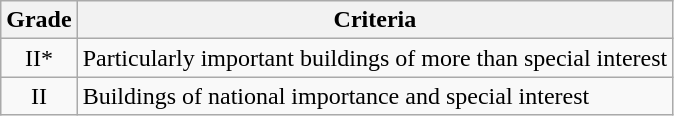<table class="wikitable">
<tr>
<th>Grade</th>
<th>Criteria</th>
</tr>
<tr>
<td align="center" >II*</td>
<td>Particularly important buildings of more than special interest</td>
</tr>
<tr>
<td align="center" >II</td>
<td>Buildings of national importance and special interest</td>
</tr>
</table>
